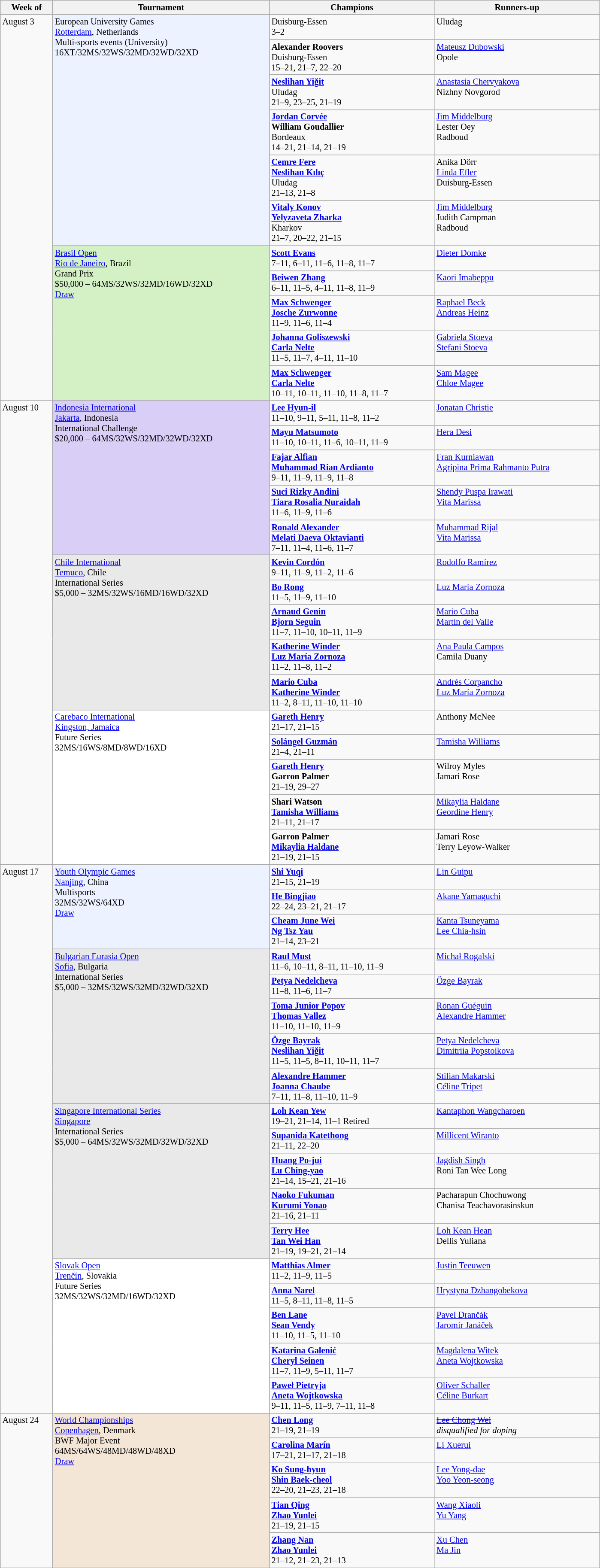<table class=wikitable style=font-size:85%>
<tr>
<th width=75>Week of</th>
<th width=330>Tournament</th>
<th width=250>Champions</th>
<th width=250>Runners-up</th>
</tr>
<tr valign=top>
<td rowspan=11>August 3</td>
<td style="background:#ECF2FF;" rowspan="6">European University Games<br><a href='#'>Rotterdam</a>, Netherlands<br>Multi-sports events (University)<br>16XT/32MS/32WS/32MD/32WD/32XD</td>
<td> Duisburg-Essen<br>3–2</td>
<td> Uludag</td>
</tr>
<tr valign=top>
<td> <strong>Alexander Roovers</strong><br>Duisburg-Essen<br>15–21, 21–7, 22–20</td>
<td> <a href='#'>Mateusz Dubowski</a><br>Opole</td>
</tr>
<tr valign=top>
<td> <strong><a href='#'>Neslihan Yiğit</a></strong><br>Uludag<br>21–9, 23–25, 21–19</td>
<td> <a href='#'>Anastasia Chervyakova</a><br>Nizhny Novgorod</td>
</tr>
<tr valign=top>
<td> <strong><a href='#'>Jordan Corvée</a><br> William Goudallier</strong><br>Bordeaux<br>14–21, 21–14, 21–19</td>
<td> <a href='#'>Jim Middelburg</a><br> Lester Oey<br>Radboud</td>
</tr>
<tr valign=top>
<td> <strong><a href='#'>Cemre Fere</a><br> <a href='#'>Neslihan Kılıç</a></strong><br>Uludag<br>21–13, 21–8</td>
<td> Anika Dörr<br> <a href='#'>Linda Efler</a><br>Duisburg-Essen</td>
</tr>
<tr valign=top>
<td> <strong><a href='#'>Vitaly Konov</a><br> <a href='#'>Yelyzaveta Zharka</a></strong><br>Kharkov<br>21–7, 20–22, 21–15</td>
<td> <a href='#'>Jim Middelburg</a><br> Judith Campman<br>Radboud</td>
</tr>
<tr valign=top>
<td style="background:#D4F1C5;" rowspan="5"><a href='#'>Brasil Open</a><br><a href='#'>Rio de Janeiro</a>, Brazil<br>Grand Prix<br>$50,000 – 64MS/32WS/32MD/16WD/32XD<br><a href='#'>Draw</a></td>
<td> <strong><a href='#'>Scott Evans</a></strong><br>7–11, 6–11, 11–6, 11–8, 11–7</td>
<td> <a href='#'>Dieter Domke</a></td>
</tr>
<tr valign=top>
<td> <strong><a href='#'>Beiwen Zhang</a></strong><br>6–11, 11–5, 4–11, 11–8, 11–9</td>
<td> <a href='#'>Kaori Imabeppu</a></td>
</tr>
<tr valign=top>
<td> <strong><a href='#'>Max Schwenger</a><br> <a href='#'>Josche Zurwonne</a></strong><br>11–9, 11–6, 11–4</td>
<td> <a href='#'>Raphael Beck</a><br> <a href='#'>Andreas Heinz</a></td>
</tr>
<tr valign=top>
<td> <strong><a href='#'>Johanna Goliszewski</a><br> <a href='#'>Carla Nelte</a></strong><br>11–5, 11–7, 4–11, 11–10</td>
<td> <a href='#'>Gabriela Stoeva</a><br> <a href='#'>Stefani Stoeva</a></td>
</tr>
<tr valign=top>
<td> <strong><a href='#'>Max Schwenger</a><br> <a href='#'>Carla Nelte</a></strong><br>10–11, 10–11, 11–10, 11–8, 11–7</td>
<td> <a href='#'>Sam Magee</a><br> <a href='#'>Chloe Magee</a></td>
</tr>
<tr valign=top>
<td rowspan=15>August 10</td>
<td style="background:#d8cef6;" rowspan="5"><a href='#'>Indonesia International</a><br><a href='#'>Jakarta</a>, Indonesia<br>International Challenge<br>$20,000 – 64MS/32WS/32MD/32WD/32XD</td>
<td> <strong><a href='#'>Lee Hyun-il</a></strong><br>11–10, 9–11, 5–11, 11–8, 11–2</td>
<td> <a href='#'>Jonatan Christie</a></td>
</tr>
<tr valign=top>
<td> <strong><a href='#'>Mayu Matsumoto</a></strong><br>11–10, 10–11, 11–6, 10–11, 11–9</td>
<td> <a href='#'>Hera Desi</a></td>
</tr>
<tr valign=top>
<td> <strong><a href='#'>Fajar Alfian</a><br> <a href='#'>Muhammad Rian Ardianto</a></strong><br>9–11, 11–9, 11–9, 11–8</td>
<td> <a href='#'>Fran Kurniawan</a><br> <a href='#'>Agripina Prima Rahmanto Putra</a></td>
</tr>
<tr valign=top>
<td> <strong><a href='#'>Suci Rizky Andini</a><br> <a href='#'>Tiara Rosalia Nuraidah</a></strong><br>11–6, 11–9, 11–6</td>
<td> <a href='#'>Shendy Puspa Irawati</a><br> <a href='#'>Vita Marissa</a></td>
</tr>
<tr valign=top>
<td> <strong><a href='#'>Ronald Alexander</a><br> <a href='#'>Melati Daeva Oktavianti</a></strong><br>7–11, 11–4, 11–6, 11–7</td>
<td> <a href='#'>Muhammad Rijal</a><br> <a href='#'>Vita Marissa</a></td>
</tr>
<tr valign=top>
<td style="background:#E9E9E9;" rowspan="5"><a href='#'>Chile International</a><br><a href='#'>Temuco</a>, Chile<br>International Series<br>$5,000 – 32MS/32WS/16MD/16WD/32XD</td>
<td> <strong><a href='#'>Kevin Cordón</a></strong><br>9–11, 11–9, 11–2, 11–6</td>
<td> <a href='#'>Rodolfo Ramírez</a></td>
</tr>
<tr valign=top>
<td> <strong><a href='#'>Bo Rong</a></strong><br>11–5, 11–9, 11–10</td>
<td> <a href='#'>Luz María Zornoza</a></td>
</tr>
<tr valign=top>
<td> <strong><a href='#'>Arnaud Genin</a><br> <a href='#'>Bjorn Seguin</a></strong><br>11–7, 11–10, 10–11, 11–9</td>
<td> <a href='#'>Mario Cuba</a><br> <a href='#'>Martín del Valle</a></td>
</tr>
<tr valign=top>
<td> <strong><a href='#'>Katherine Winder</a><br> <a href='#'>Luz María Zornoza</a></strong><br>11–2, 11–8, 11–2</td>
<td> <a href='#'>Ana Paula Campos</a><br> Camila Duany</td>
</tr>
<tr valign=top>
<td> <strong><a href='#'>Mario Cuba</a><br> <a href='#'>Katherine Winder</a></strong><br>11–2, 8–11, 11–10, 11–10</td>
<td> <a href='#'>Andrés Corpancho</a><br> <a href='#'>Luz María Zornoza</a></td>
</tr>
<tr valign=top>
<td style="background:#ffffff;" rowspan="5"><a href='#'>Carebaco International</a><br><a href='#'>Kingston, Jamaica</a><br>Future Series<br>32MS/16WS/8MD/8WD/16XD</td>
<td> <strong><a href='#'>Gareth Henry</a></strong><br>21–17, 21–15</td>
<td> Anthony McNee</td>
</tr>
<tr valign=top>
<td> <strong><a href='#'>Solángel Guzmán</a></strong><br>21–4, 21–11</td>
<td> <a href='#'>Tamisha Williams</a></td>
</tr>
<tr valign=top>
<td> <strong><a href='#'>Gareth Henry</a><br> Garron Palmer</strong><br>21–19, 29–27</td>
<td> Wilroy Myles<br> Jamari Rose</td>
</tr>
<tr valign=top>
<td> <strong>Shari Watson<br> <a href='#'>Tamisha Williams</a></strong><br>21–11, 21–17</td>
<td> <a href='#'>Mikaylia Haldane</a><br> <a href='#'>Geordine Henry</a></td>
</tr>
<tr valign=top>
<td> <strong>Garron Palmer<br> <a href='#'>Mikaylia Haldane</a></strong><br>21–19, 21–15</td>
<td> Jamari Rose<br> Terry Leyow-Walker</td>
</tr>
<tr valign=top>
<td rowspan=18>August 17</td>
<td style="background:#ECF2FF;" rowspan="3"><a href='#'>Youth Olympic Games</a><br><a href='#'>Nanjing</a>, China<br>Multisports<br>32MS/32WS/64XD<br><a href='#'>Draw</a></td>
<td> <strong><a href='#'>Shi Yuqi</a></strong><br>21–15, 21–19</td>
<td> <a href='#'>Lin Guipu</a></td>
</tr>
<tr valign=top>
<td> <strong><a href='#'>He Bingjiao</a></strong><br>22–24, 23–21, 21–17</td>
<td> <a href='#'>Akane Yamaguchi</a></td>
</tr>
<tr valign=top>
<td> <strong><a href='#'>Cheam June Wei</a><br> <a href='#'>Ng Tsz Yau</a></strong><br>21–14, 23–21</td>
<td> <a href='#'>Kanta Tsuneyama</a><br> <a href='#'>Lee Chia-hsin</a></td>
</tr>
<tr valign=top>
<td style="background:#E9E9E9;" rowspan="5"><a href='#'>Bulgarian Eurasia Open</a><br><a href='#'>Sofia</a>, Bulgaria<br>International Series<br>$5,000 – 32MS/32WS/32MD/32WD/32XD</td>
<td> <strong><a href='#'>Raul Must</a></strong><br>11–6, 10–11, 8–11, 11–10, 11–9</td>
<td> <a href='#'>Michał Rogalski</a></td>
</tr>
<tr valign=top>
<td> <strong><a href='#'>Petya Nedelcheva</a></strong><br>11–8, 11–6, 11–7</td>
<td> <a href='#'>Özge Bayrak</a></td>
</tr>
<tr valign=top>
<td> <strong><a href='#'>Toma Junior Popov</a><br> <a href='#'>Thomas Vallez</a></strong><br>11–10, 11–10, 11–9</td>
<td> <a href='#'>Ronan Guéguin</a><br> <a href='#'>Alexandre Hammer</a></td>
</tr>
<tr valign=top>
<td> <strong><a href='#'>Özge Bayrak</a><br> <a href='#'>Neslihan Yiğit</a></strong><br>11–5, 11–5, 8–11, 10–11, 11–7</td>
<td> <a href='#'>Petya Nedelcheva</a><br> <a href='#'>Dimitriia Popstoikova</a></td>
</tr>
<tr valign=top>
<td> <strong><a href='#'>Alexandre Hammer</a><br> <a href='#'>Joanna Chaube</a></strong><br>7–11, 11–8, 11–10, 11–9</td>
<td> <a href='#'>Stilian Makarski</a><br> <a href='#'>Céline Tripet</a></td>
</tr>
<tr valign=top>
<td style="background:#E9E9E9;" rowspan="5"><a href='#'>Singapore International Series</a><br><a href='#'>Singapore</a><br>International Series<br>$5,000 – 64MS/32WS/32MD/32WD/32XD</td>
<td> <strong><a href='#'>Loh Kean Yew</a></strong><br>19–21, 21–14, 11–1 Retired</td>
<td> <a href='#'>Kantaphon Wangcharoen</a></td>
</tr>
<tr valign=top>
<td> <strong><a href='#'>Supanida Katethong</a></strong><br>21–11, 22–20</td>
<td> <a href='#'>Millicent Wiranto</a></td>
</tr>
<tr valign=top>
<td> <strong><a href='#'>Huang Po-jui</a><br> <a href='#'>Lu Ching-yao</a></strong><br>21–14, 15–21, 21–16</td>
<td> <a href='#'>Jagdish Singh</a><br> Roni Tan Wee Long</td>
</tr>
<tr valign=top>
<td> <strong><a href='#'>Naoko Fukuman</a><br> <a href='#'>Kurumi Yonao</a></strong><br>21–16, 21–11</td>
<td> Pacharapun Chochuwong<br> Chanisa Teachavorasinskun</td>
</tr>
<tr valign=top>
<td> <strong><a href='#'>Terry Hee</a><br><a href='#'>Tan Wei Han</a></strong><br>21–19, 19–21, 21–14</td>
<td> <a href='#'>Loh Kean Hean</a><br> Dellis Yuliana</td>
</tr>
<tr valign=top>
<td style="background:#ffffff;" rowspan="5"><a href='#'>Slovak Open</a><br><a href='#'>Trenčín</a>, Slovakia<br>Future Series<br>32MS/32WS/32MD/16WD/32XD</td>
<td> <strong><a href='#'>Matthias Almer</a></strong><br>11–2, 11–9, 11–5</td>
<td> <a href='#'>Justin Teeuwen</a></td>
</tr>
<tr valign=top>
<td> <strong><a href='#'>Anna Narel</a></strong><br>11–5, 8–11, 11–8, 11–5</td>
<td> <a href='#'>Hrystyna Dzhangobekova</a></td>
</tr>
<tr valign=top>
<td> <strong><a href='#'>Ben Lane</a><br> <a href='#'>Sean Vendy</a></strong><br>11–10, 11–5, 11–10</td>
<td> <a href='#'>Pavel Drančák</a><br> <a href='#'>Jaromír Janáček</a></td>
</tr>
<tr valign=top>
<td> <strong><a href='#'>Katarina Galenić</a><br> <a href='#'>Cheryl Seinen</a></strong><br>11–7, 11–9, 5–11, 11–7</td>
<td> <a href='#'>Magdalena Witek</a><br> <a href='#'>Aneta Wojtkowska</a></td>
</tr>
<tr valign=top>
<td> <strong><a href='#'>Paweł Pietryja</a><br> <a href='#'>Aneta Wojtkowska</a></strong><br>9–11, 11–5, 11–9, 7–11, 11–8</td>
<td> <a href='#'>Oliver Schaller</a><br> <a href='#'>Céline Burkart</a></td>
</tr>
<tr valign=top>
<td rowspan=5>August 24</td>
<td style="background:#F3E6D7;" rowspan="5"><a href='#'>World Championships</a><br><a href='#'>Copenhagen</a>, Denmark<br>BWF Major Event<br>64MS/64WS/48MD/48WD/48XD<br><a href='#'>Draw</a></td>
<td> <strong><a href='#'>Chen Long</a></strong><br>21–19, 21–19</td>
<td> <s><a href='#'>Lee Chong Wei</a></s><br><em>disqualified for doping</em></td>
</tr>
<tr valign=top>
<td> <strong><a href='#'>Carolina Marín</a></strong><br>17–21, 21–17, 21–18</td>
<td> <a href='#'>Li Xuerui</a></td>
</tr>
<tr valign=top>
<td> <strong><a href='#'>Ko Sung-hyun</a><br> <a href='#'>Shin Baek-cheol</a></strong><br>22–20, 21–23, 21–18</td>
<td> <a href='#'>Lee Yong-dae</a><br> <a href='#'>Yoo Yeon-seong</a></td>
</tr>
<tr valign=top>
<td> <strong><a href='#'>Tian Qing</a><br> <a href='#'>Zhao Yunlei</a></strong><br>21–19, 21–15</td>
<td> <a href='#'>Wang Xiaoli</a> <br> <a href='#'>Yu Yang</a></td>
</tr>
<tr valign=top>
<td> <strong><a href='#'>Zhang Nan</a><br> <a href='#'>Zhao Yunlei</a></strong><br>21–12, 21–23, 21–13</td>
<td> <a href='#'>Xu Chen</a><br> <a href='#'>Ma Jin</a></td>
</tr>
</table>
